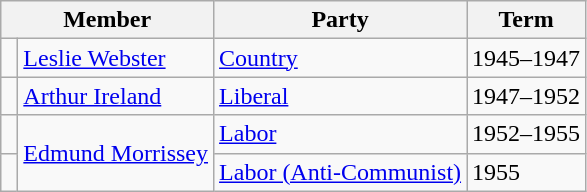<table class="wikitable">
<tr>
<th colspan="2">Member</th>
<th>Party</th>
<th>Term</th>
</tr>
<tr>
<td> </td>
<td><a href='#'>Leslie Webster</a></td>
<td><a href='#'>Country</a></td>
<td>1945–1947</td>
</tr>
<tr>
<td> </td>
<td><a href='#'>Arthur Ireland</a></td>
<td><a href='#'>Liberal</a></td>
<td>1947–1952</td>
</tr>
<tr>
<td> </td>
<td rowspan=2><a href='#'>Edmund Morrissey</a></td>
<td><a href='#'>Labor</a></td>
<td>1952–1955</td>
</tr>
<tr>
<td> </td>
<td><a href='#'>Labor (Anti-Communist)</a></td>
<td>1955</td>
</tr>
</table>
